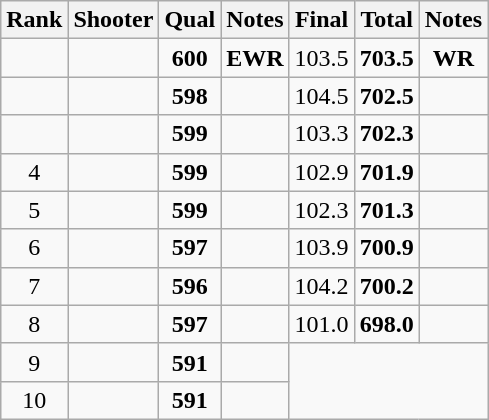<table class="wikitable sortable" style="text-align: center">
<tr>
<th>Rank</th>
<th>Shooter</th>
<th>Qual</th>
<th>Notes</th>
<th>Final</th>
<th>Total</th>
<th>Notes</th>
</tr>
<tr>
<td></td>
<td align=left></td>
<td><strong>600</strong></td>
<td><strong>EWR</strong></td>
<td>103.5</td>
<td><strong>703.5</strong></td>
<td><strong>WR</strong></td>
</tr>
<tr>
<td></td>
<td align=left></td>
<td><strong>598</strong></td>
<td></td>
<td>104.5</td>
<td><strong>702.5</strong></td>
<td></td>
</tr>
<tr>
<td></td>
<td align=left></td>
<td><strong>599</strong></td>
<td></td>
<td>103.3</td>
<td><strong>702.3</strong></td>
<td></td>
</tr>
<tr>
<td>4</td>
<td align=left></td>
<td><strong>599</strong></td>
<td></td>
<td>102.9</td>
<td><strong>701.9</strong></td>
<td></td>
</tr>
<tr>
<td>5</td>
<td align=left></td>
<td><strong>599</strong></td>
<td></td>
<td>102.3</td>
<td><strong>701.3</strong></td>
<td></td>
</tr>
<tr>
<td>6</td>
<td align=left></td>
<td><strong>597</strong></td>
<td></td>
<td>103.9</td>
<td><strong>700.9</strong></td>
<td></td>
</tr>
<tr>
<td>7</td>
<td align=left></td>
<td><strong>596</strong></td>
<td></td>
<td>104.2</td>
<td><strong>700.2</strong></td>
<td></td>
</tr>
<tr>
<td>8</td>
<td align=left></td>
<td><strong>597</strong></td>
<td></td>
<td>101.0</td>
<td><strong>698.0</strong></td>
<td></td>
</tr>
<tr>
<td>9</td>
<td align=left></td>
<td><strong>591</strong></td>
<td></td>
</tr>
<tr>
<td>10</td>
<td align=left></td>
<td><strong>591</strong></td>
<td></td>
</tr>
</table>
